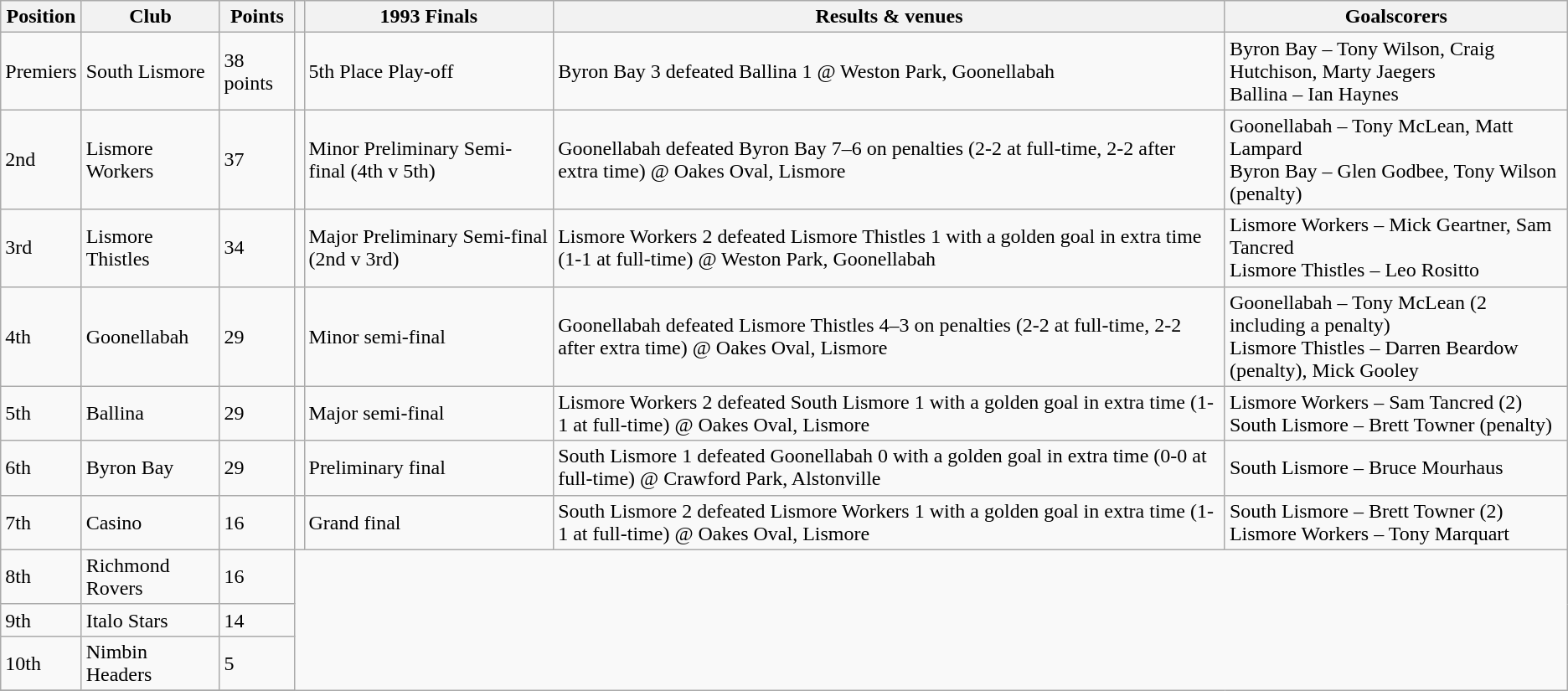<table class="wikitable">
<tr>
<th>Position</th>
<th>Club</th>
<th>Points</th>
<th></th>
<th>1993 Finals</th>
<th>Results & venues</th>
<th>Goalscorers</th>
</tr>
<tr>
<td>Premiers</td>
<td>South Lismore</td>
<td>38 points</td>
<td></td>
<td>5th Place Play-off</td>
<td>Byron Bay 3 defeated Ballina 1 @ Weston Park, Goonellabah</td>
<td>Byron Bay – Tony Wilson, Craig Hutchison, Marty Jaegers<br>Ballina – Ian Haynes</td>
</tr>
<tr>
<td>2nd</td>
<td>Lismore Workers</td>
<td>37</td>
<td></td>
<td>Minor Preliminary Semi-final (4th v 5th)</td>
<td>Goonellabah defeated Byron Bay 7–6 on penalties (2-2 at full-time, 2-2 after extra time) @ Oakes Oval, Lismore</td>
<td>Goonellabah – Tony McLean, Matt Lampard<br>Byron Bay – Glen Godbee, Tony Wilson (penalty)</td>
</tr>
<tr>
<td>3rd</td>
<td>Lismore Thistles</td>
<td>34</td>
<td></td>
<td>Major Preliminary Semi-final (2nd v 3rd)</td>
<td>Lismore Workers 2 defeated Lismore Thistles 1 with a golden goal in extra time (1-1 at full-time) @ Weston Park, Goonellabah</td>
<td>Lismore Workers – Mick Geartner, Sam Tancred<br>Lismore Thistles – Leo Rositto</td>
</tr>
<tr>
<td>4th</td>
<td>Goonellabah</td>
<td>29</td>
<td></td>
<td>Minor semi-final</td>
<td>Goonellabah defeated Lismore Thistles 4–3 on penalties (2-2 at full-time, 2-2 after extra time) @ Oakes Oval, Lismore</td>
<td>Goonellabah – Tony McLean (2 including a penalty)<br>Lismore Thistles – Darren Beardow (penalty), Mick Gooley</td>
</tr>
<tr>
<td>5th</td>
<td>Ballina</td>
<td>29</td>
<td></td>
<td>Major semi-final</td>
<td>Lismore Workers 2 defeated South Lismore 1 with a golden goal in extra time (1-1 at full-time) @ Oakes Oval, Lismore</td>
<td>Lismore Workers – Sam Tancred (2)<br>South Lismore – Brett Towner (penalty)</td>
</tr>
<tr>
<td>6th</td>
<td>Byron Bay</td>
<td>29</td>
<td></td>
<td>Preliminary final</td>
<td>South Lismore 1 defeated Goonellabah 0 with a golden goal in extra time (0-0 at full-time)  @ Crawford Park, Alstonville</td>
<td>South Lismore – Bruce Mourhaus</td>
</tr>
<tr>
<td>7th</td>
<td>Casino</td>
<td>16</td>
<td></td>
<td>Grand final</td>
<td>South Lismore 2 defeated Lismore Workers 1 with a golden goal in extra time (1-1 at full-time) @ Oakes Oval, Lismore</td>
<td>South Lismore – Brett Towner (2)<br>Lismore Workers – Tony Marquart</td>
</tr>
<tr>
<td>8th</td>
<td>Richmond Rovers</td>
<td>16</td>
</tr>
<tr>
<td>9th</td>
<td>Italo Stars</td>
<td>14</td>
</tr>
<tr>
<td>10th</td>
<td>Nimbin Headers</td>
<td>5</td>
</tr>
<tr>
</tr>
</table>
